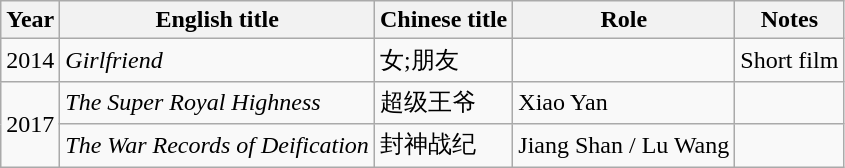<table class="wikitable sortable">
<tr>
<th>Year</th>
<th>English title</th>
<th>Chinese title</th>
<th>Role</th>
<th class="unsortable">Notes</th>
</tr>
<tr>
<td>2014</td>
<td><em>Girlfriend</em></td>
<td>女;朋友</td>
<td></td>
<td>Short film</td>
</tr>
<tr>
<td rowspan=2>2017</td>
<td><em>The Super Royal Highness</em></td>
<td>超级王爷</td>
<td>Xiao Yan</td>
<td></td>
</tr>
<tr>
<td><em>The War Records of Deification</em></td>
<td>封神战纪</td>
<td>Jiang Shan / Lu Wang</td>
<td></td>
</tr>
</table>
